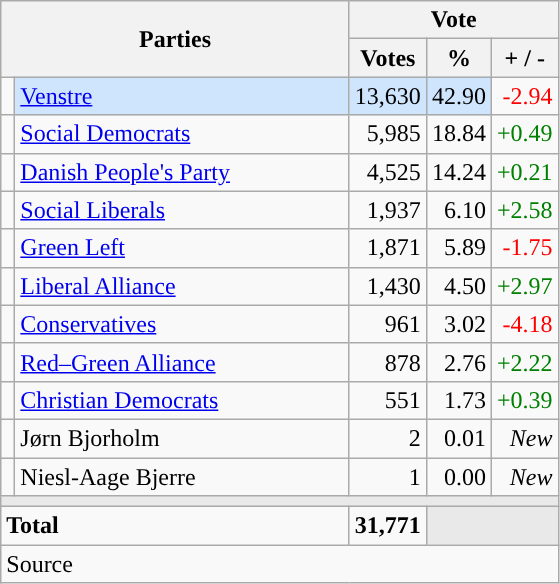<table class="wikitable" style="text-align:right;">
<tr>
<th style="text-align:centre;" rowspan="2" colspan="2" width="225">Parties</th>
<th colspan="3">Vote</th>
</tr>
<tr>
<th width="15">Votes</th>
<th width="15">%</th>
<th width="15">+ / -</th>
</tr>
<tr>
<td width="2" style="color:inherit;background:"></td>
<td bgcolor=#cfe5fe  align="left"><a href='#'>Venstre</a></td>
<td bgcolor=#cfe5fe>13,630</td>
<td bgcolor=#cfe5fe>42.90</td>
<td style=color:red;>-2.94</td>
</tr>
<tr>
<td width="2" style="color:inherit;background:"></td>
<td align="left"><a href='#'>Social Democrats</a></td>
<td>5,985</td>
<td>18.84</td>
<td style=color:green;>+0.49</td>
</tr>
<tr>
<td width="2" style="color:inherit;background:"></td>
<td align="left"><a href='#'>Danish People's Party</a></td>
<td>4,525</td>
<td>14.24</td>
<td style=color:green;>+0.21</td>
</tr>
<tr>
<td width="2" style="color:inherit;background:"></td>
<td align="left"><a href='#'>Social Liberals</a></td>
<td>1,937</td>
<td>6.10</td>
<td style=color:green;>+2.58</td>
</tr>
<tr>
<td width="2" style="color:inherit;background:"></td>
<td align="left"><a href='#'>Green Left</a></td>
<td>1,871</td>
<td>5.89</td>
<td style=color:red;>-1.75</td>
</tr>
<tr>
<td width="2" style="color:inherit;background:"></td>
<td align="left"><a href='#'>Liberal Alliance</a></td>
<td>1,430</td>
<td>4.50</td>
<td style=color:green;>+2.97</td>
</tr>
<tr>
<td width="2" style="color:inherit;background:"></td>
<td align="left"><a href='#'>Conservatives</a></td>
<td>961</td>
<td>3.02</td>
<td style=color:red;>-4.18</td>
</tr>
<tr>
<td width="2" style="color:inherit;background:"></td>
<td align="left"><a href='#'>Red–Green Alliance</a></td>
<td>878</td>
<td>2.76</td>
<td style=color:green;>+2.22</td>
</tr>
<tr>
<td width="2" style="color:inherit;background:"></td>
<td align="left"><a href='#'>Christian Democrats</a></td>
<td>551</td>
<td>1.73</td>
<td style=color:green;>+0.39</td>
</tr>
<tr>
<td width="2" style="color:inherit;background:"></td>
<td align="left">Jørn Bjorholm</td>
<td>2</td>
<td>0.01</td>
<td><em>New</em></td>
</tr>
<tr>
<td width="2" style="color:inherit;background:"></td>
<td align="left">Niesl-Aage Bjerre</td>
<td>1</td>
<td>0.00</td>
<td><em>New</em></td>
</tr>
<tr>
<td colspan="7" bgcolor="#E9E9E9"></td>
</tr>
<tr>
<td align="left" colspan="2"><strong>Total</strong></td>
<td><strong>31,771</strong></td>
<td bgcolor="#E9E9E9" colspan="2"></td>
</tr>
<tr>
<td align="left" colspan="6">Source</td>
</tr>
</table>
